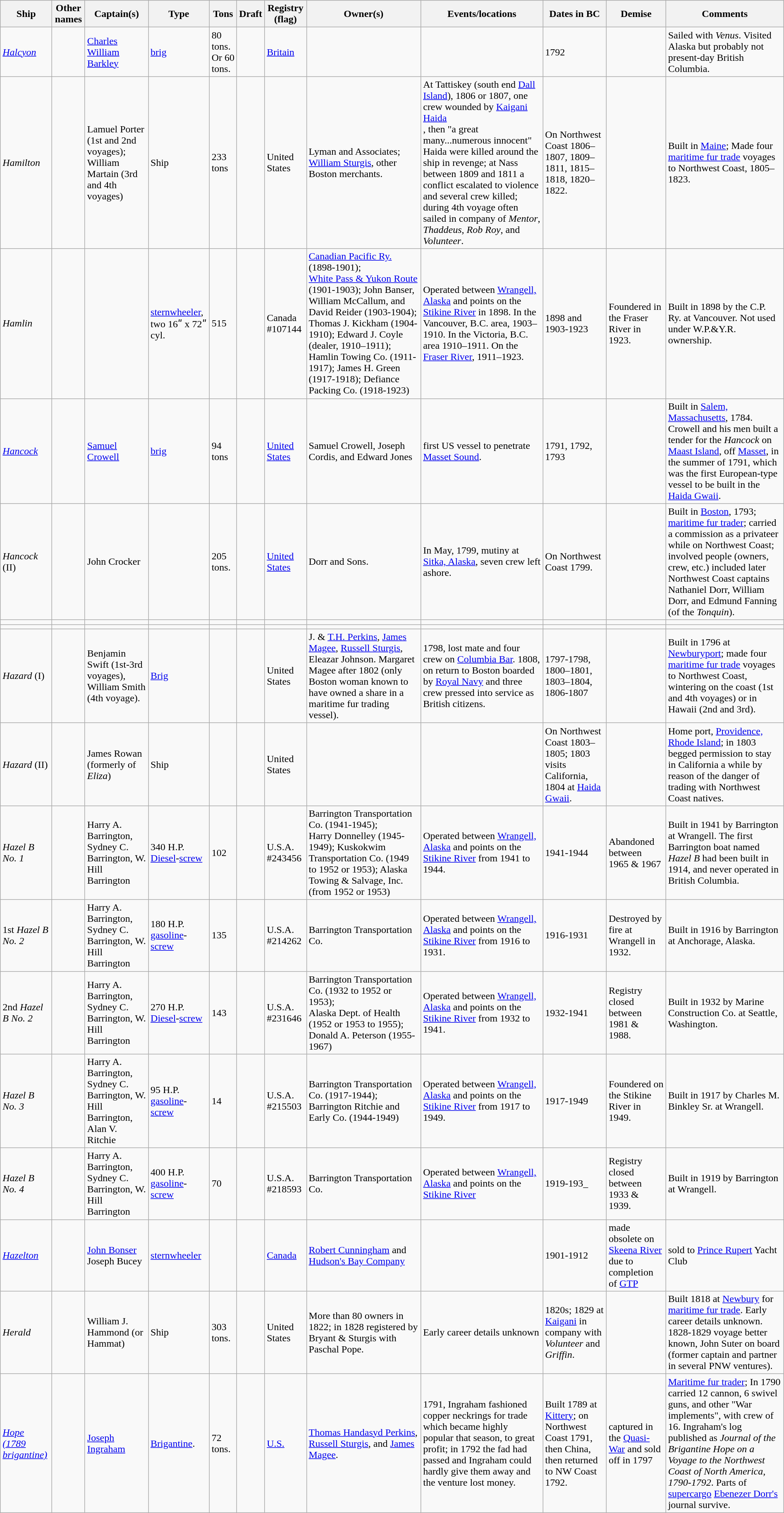<table class="wikitable sortable" style="width:100%">
<tr>
<th>Ship</th>
<th>Other names</th>
<th>Captain(s)</th>
<th>Type</th>
<th>Tons </th>
<th>Draft </th>
<th>Registry (flag)</th>
<th>Owner(s) </th>
<th>Events/locations</th>
<th>Dates in BC</th>
<th>Demise </th>
<th>Comments</th>
</tr>
<tr>
<td><em><a href='#'>Halcyon</a></em></td>
<td></td>
<td><a href='#'>Charles William Barkley</a></td>
<td><a href='#'>brig</a></td>
<td>80 tons. Or 60 tons.</td>
<td></td>
<td><a href='#'>Britain</a></td>
<td></td>
<td></td>
<td>1792</td>
<td></td>
<td>Sailed with <em>Venus</em>. Visited Alaska but probably not present-day British Columbia.</td>
</tr>
<tr>
<td><em>Hamilton</em></td>
<td></td>
<td>Lamuel Porter (1st and 2nd voyages); William Martain (3rd and 4th voyages)</td>
<td>Ship</td>
<td>233 tons</td>
<td></td>
<td>United States</td>
<td>Lyman and Associates; <a href='#'>William Sturgis</a>, other Boston merchants.</td>
<td>At Tattiskey (south end <a href='#'>Dall Island</a>), 1806 or 1807, one crew wounded by <a href='#'>Kaigani Haida</a><br>, then "a great many...numerous innocent" Haida were killed around the ship in revenge; at Nass between 1809 and 1811 a conflict escalated to violence and several crew killed; during 4th voyage often sailed in company of <em>Mentor</em>, <em>Thaddeus</em>, <em>Rob Roy</em>, and <em>Volunteer</em>.</td>
<td>On Northwest Coast 1806–1807, 1809–1811, 1815–1818, 1820–1822.</td>
<td></td>
<td>Built in <a href='#'>Maine</a>; Made four <a href='#'>maritime fur trade</a> voyages to Northwest Coast, 1805–1823.</td>
</tr>
<tr>
<td><em>Hamlin</em></td>
<td></td>
<td></td>
<td><a href='#'>sternwheeler</a>, two 16ʺ x 72ʺ cyl.</td>
<td>515</td>
<td></td>
<td>Canada #107144</td>
<td><a href='#'>Canadian Pacific Ry.</a> (1898-1901);<br><a href='#'>White Pass & Yukon Route</a> (1901-1903); John Banser, William McCallum, and David Reider (1903-1904); Thomas J. Kickham (1904-1910); Edward J. Coyle (dealer, 1910–1911); Hamlin Towing Co. (1911-1917); James H. Green (1917-1918); Defiance Packing Co. (1918-1923)</td>
<td>Operated between <a href='#'>Wrangell, Alaska</a> and points on the <a href='#'>Stikine River</a> in 1898.  In the Vancouver, B.C. area, 1903–1910.  In the Victoria, B.C. area 1910–1911.  On the <a href='#'>Fraser River</a>, 1911–1923.</td>
<td>1898 and 1903-1923</td>
<td>Foundered in the Fraser River in 1923.</td>
<td>Built in 1898 by the C.P. Ry. at Vancouver.  Not used under W.P.&Y.R. ownership.</td>
</tr>
<tr>
<td><em><a href='#'>Hancock</a></em></td>
<td></td>
<td><a href='#'>Samuel Crowell</a></td>
<td><a href='#'>brig</a></td>
<td>94 tons</td>
<td></td>
<td><a href='#'>United States</a></td>
<td>Samuel Crowell, Joseph Cordis, and Edward Jones</td>
<td>first US vessel to penetrate <a href='#'>Masset Sound</a>.</td>
<td>1791, 1792, 1793</td>
<td></td>
<td>Built in <a href='#'>Salem, Massachusetts</a>, 1784. Crowell and his men built a tender for the <em>Hancock</em> on <a href='#'>Maast Island</a>, off <a href='#'>Masset</a>, in the summer of 1791, which was the first European-type vessel to be built in the <a href='#'>Haida Gwaii</a>.</td>
</tr>
<tr>
<td><em>Hancock</em> (II)</td>
<td></td>
<td>John Crocker</td>
<td></td>
<td>205 tons.</td>
<td></td>
<td><a href='#'>United States</a></td>
<td>Dorr and Sons.</td>
<td>In May, 1799, mutiny at <a href='#'>Sitka, Alaska</a>, seven crew left ashore.</td>
<td>On Northwest Coast 1799.</td>
<td></td>
<td>Built in <a href='#'>Boston</a>, 1793; <a href='#'>maritime fur trader</a>; carried a commission as a privateer while on Northwest Coast; involved people (owners, crew, etc.) included later Northwest Coast captains Nathaniel Dorr, William Dorr, and Edmund Fanning (of the <em>Tonquin</em>).</td>
</tr>
<tr>
<td></td>
<td></td>
<td></td>
<td></td>
<td></td>
<td></td>
<td></td>
<td></td>
<td></td>
<td></td>
<td></td>
<td></td>
</tr>
<tr>
<td></td>
<td></td>
<td></td>
<td></td>
<td></td>
<td></td>
<td></td>
<td></td>
<td></td>
<td></td>
<td></td>
<td></td>
</tr>
<tr>
<td><em>Hazard</em> (I)</td>
<td></td>
<td>Benjamin Swift (1st-3rd voyages), William Smith (4th voyage).</td>
<td><a href='#'>Brig</a></td>
<td></td>
<td></td>
<td>United States</td>
<td>J. & <a href='#'>T.H. Perkins</a>, <a href='#'>James Magee</a>, <a href='#'>Russell Sturgis</a>, Eleazar Johnson. Margaret Magee after 1802 (only Boston woman known to have owned a share in a maritime fur trading vessel).</td>
<td>1798, lost mate and four crew on <a href='#'>Columbia Bar</a>. 1808, on return to Boston boarded by <a href='#'>Royal Navy</a> and three crew pressed into service as British citizens.</td>
<td>1797-1798, 1800–1801, 1803–1804, 1806-1807</td>
<td></td>
<td>Built in 1796 at <a href='#'>Newburyport</a>; made four <a href='#'>maritime fur trade</a> voyages to Northwest Coast, wintering on the coast (1st and 4th voyages) or in Hawaii (2nd and 3rd).</td>
</tr>
<tr>
<td><em>Hazard</em> (II)</td>
<td></td>
<td>James Rowan (formerly of <em>Eliza</em>)</td>
<td>Ship</td>
<td></td>
<td></td>
<td>United States</td>
<td></td>
<td></td>
<td>On Northwest Coast 1803–1805; 1803 visits California, 1804 at <a href='#'>Haida Gwaii</a>.</td>
<td></td>
<td>Home port, <a href='#'>Providence, Rhode Island</a>; in 1803 begged permission to stay in California a while by reason of the danger of trading with Northwest Coast natives.</td>
</tr>
<tr>
<td><em>Hazel B No. 1</em></td>
<td></td>
<td>Harry A. Barrington, Sydney C. Barrington, W. Hill Barrington</td>
<td>340 H.P. <a href='#'>Diesel</a>-<a href='#'>screw</a></td>
<td>102</td>
<td></td>
<td>U.S.A. #243456</td>
<td>Barrington Transportation Co. (1941-1945);<br>Harry Donnelley (1945-1949); Kuskokwim Transportation Co. (1949 to 1952 or 1953); Alaska Towing & Salvage, Inc. (from 1952 or 1953)</td>
<td>Operated between <a href='#'>Wrangell, Alaska</a> and points on the <a href='#'>Stikine River</a> from 1941 to 1944.</td>
<td>1941-1944</td>
<td>Abandoned between 1965 & 1967</td>
<td>Built in 1941 by Barrington at Wrangell.  The first Barrington boat named <em>Hazel B</em> had been built in 1914, and never operated in British Columbia.</td>
</tr>
<tr>
<td>1st <em>Hazel B No. 2</em></td>
<td></td>
<td>Harry A. Barrington, Sydney C. Barrington, W. Hill Barrington</td>
<td>180 H.P. <a href='#'>gasoline</a>-<a href='#'>screw</a></td>
<td>135</td>
<td></td>
<td>U.S.A. #214262</td>
<td>Barrington Transportation Co.</td>
<td>Operated between <a href='#'>Wrangell, Alaska</a> and points on the <a href='#'>Stikine River</a> from 1916 to 1931.</td>
<td>1916-1931</td>
<td>Destroyed by fire at Wrangell in 1932.</td>
<td>Built in 1916 by Barrington at Anchorage, Alaska.</td>
</tr>
<tr>
<td>2nd <em>Hazel B No. 2</em></td>
<td></td>
<td>Harry A. Barrington, Sydney C. Barrington, W. Hill Barrington</td>
<td>270 H.P. <a href='#'>Diesel</a>-<a href='#'>screw</a></td>
<td>143</td>
<td></td>
<td>U.S.A. #231646</td>
<td>Barrington Transportation Co. (1932 to 1952 or 1953);<br>Alaska Dept. of Health (1952 or 1953 to 1955); Donald A. Peterson (1955-1967)</td>
<td>Operated between <a href='#'>Wrangell, Alaska</a> and points on the <a href='#'>Stikine River</a> from 1932 to 1941.</td>
<td>1932-1941</td>
<td>Registry closed between 1981 & 1988.</td>
<td>Built in 1932 by Marine Construction Co. at Seattle, Washington.</td>
</tr>
<tr>
<td><em>Hazel B No. 3</em></td>
<td></td>
<td>Harry A. Barrington, Sydney C. Barrington, W. Hill Barrington, Alan V. Ritchie</td>
<td>95 H.P. <a href='#'>gasoline</a>-<a href='#'>screw</a></td>
<td>14</td>
<td></td>
<td>U.S.A. #215503</td>
<td>Barrington Transportation Co. (1917-1944);<br>Barrington Ritchie and Early Co. (1944-1949)</td>
<td>Operated between <a href='#'>Wrangell, Alaska</a> and points on the <a href='#'>Stikine River</a> from 1917 to 1949.</td>
<td>1917-1949</td>
<td>Foundered on the Stikine River in 1949.</td>
<td>Built in 1917 by Charles M. Binkley Sr. at Wrangell.</td>
</tr>
<tr>
<td><em>Hazel B No. 4</em></td>
<td></td>
<td>Harry A. Barrington, Sydney C. Barrington, W. Hill Barrington</td>
<td>400 H.P. <a href='#'>gasoline</a>-<a href='#'>screw</a></td>
<td>70</td>
<td></td>
<td>U.S.A. #218593</td>
<td>Barrington Transportation Co.</td>
<td>Operated between <a href='#'>Wrangell, Alaska</a> and points on the <a href='#'>Stikine River</a></td>
<td>1919-193_</td>
<td>Registry closed between 1933 & 1939.</td>
<td>Built in 1919 by Barrington at Wrangell.</td>
</tr>
<tr>
<td><em><a href='#'>Hazelton</a></em></td>
<td></td>
<td><a href='#'>John Bonser</a> Joseph Bucey</td>
<td><a href='#'>sternwheeler</a></td>
<td></td>
<td></td>
<td><a href='#'>Canada</a></td>
<td><a href='#'>Robert Cunningham</a> and <a href='#'>Hudson's Bay Company</a></td>
<td></td>
<td>1901-1912</td>
<td>made obsolete on <a href='#'>Skeena River</a> due to completion of <a href='#'>GTP</a></td>
<td>sold to <a href='#'>Prince Rupert</a> Yacht Club</td>
</tr>
<tr>
<td><em>Herald</em></td>
<td></td>
<td>William J. Hammond (or Hammat)</td>
<td>Ship</td>
<td>303 tons.</td>
<td></td>
<td>United States</td>
<td>More than 80 owners in 1822; in 1828 registered by Bryant & Sturgis with Paschal Pope.</td>
<td>Early career details unknown</td>
<td>1820s; 1829 at <a href='#'>Kaigani</a> in company with <em>Volunteer</em> and <em>Griffin</em>.</td>
<td></td>
<td>Built 1818 at <a href='#'>Newbury</a> for <a href='#'>maritime fur trade</a>. Early career details unknown. 1828-1829 voyage better known, John Suter on board (former captain and partner in several PNW ventures).</td>
</tr>
<tr>
<td><em><a href='#'>Hope (1789 brigantine)</a></em></td>
<td></td>
<td><a href='#'>Joseph Ingraham</a></td>
<td><a href='#'>Brigantine</a>.</td>
<td>72 tons.</td>
<td></td>
<td><a href='#'>U.S.</a></td>
<td><a href='#'>Thomas Handasyd Perkins</a>, <a href='#'>Russell Sturgis</a>, and <a href='#'>James Magee</a>.</td>
<td>1791, Ingraham fashioned copper neckrings for trade which became highly popular that season, to great profit; in 1792 the fad had passed and Ingraham could hardly give them away and the venture lost money.</td>
<td>Built 1789 at <a href='#'>Kittery</a>; on Northwest Coast 1791, then China, then returned to NW Coast 1792.</td>
<td>captured in the <a href='#'>Quasi-War</a> and sold off in 1797</td>
<td><a href='#'>Maritime fur trader</a>; In 1790 carried 12 cannon, 6 swivel guns, and other "War implements", with crew of 16. Ingraham's log published as <em>Journal of the Brigantine Hope on a Voyage to the Northwest Coast of North America, 1790-1792</em>. Parts of <a href='#'>supercargo</a> <a href='#'>Ebenezer Dorr's</a> journal survive.</td>
</tr>
</table>
